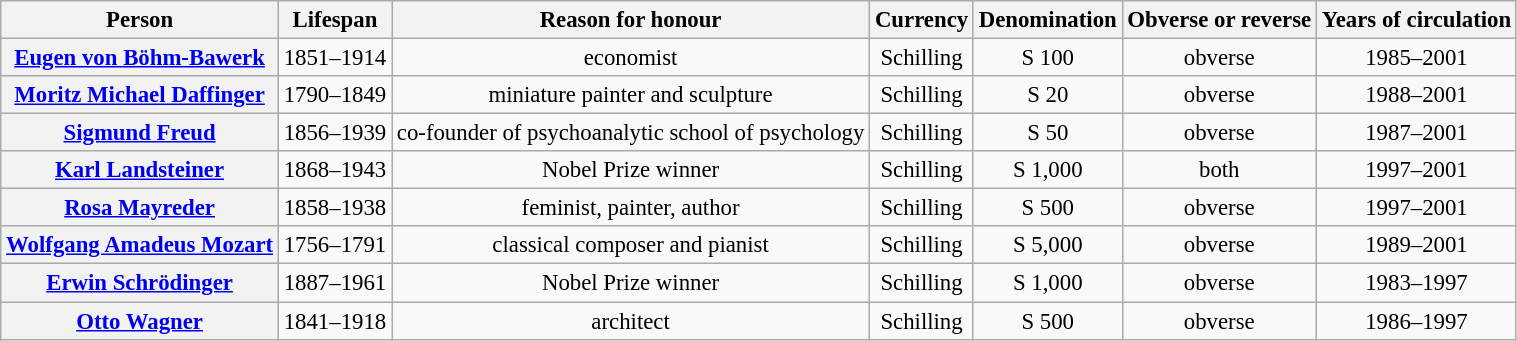<table class="wikitable" style="font-size:95%; text-align:center;">
<tr>
<th>Person</th>
<th>Lifespan</th>
<th>Reason for honour</th>
<th>Currency</th>
<th>Denomination</th>
<th>Obverse or reverse</th>
<th>Years of circulation</th>
</tr>
<tr>
<th><a href='#'>Eugen von Böhm-Bawerk</a></th>
<td>1851–1914</td>
<td>economist</td>
<td>Schilling</td>
<td>S 100</td>
<td>obverse</td>
<td>1985–2001</td>
</tr>
<tr>
<th><a href='#'>Moritz Michael Daffinger</a></th>
<td>1790–1849</td>
<td>miniature painter and sculpture</td>
<td>Schilling</td>
<td>S 20</td>
<td>obverse</td>
<td>1988–2001</td>
</tr>
<tr>
<th><a href='#'>Sigmund Freud</a></th>
<td>1856–1939</td>
<td>co-founder of psychoanalytic school of psychology</td>
<td>Schilling</td>
<td>S 50</td>
<td>obverse</td>
<td>1987–2001</td>
</tr>
<tr>
<th><a href='#'>Karl Landsteiner</a></th>
<td>1868–1943</td>
<td>Nobel Prize winner</td>
<td>Schilling</td>
<td>S 1,000</td>
<td>both</td>
<td>1997–2001</td>
</tr>
<tr>
<th><a href='#'>Rosa Mayreder</a></th>
<td>1858–1938</td>
<td>feminist, painter, author</td>
<td>Schilling</td>
<td>S 500</td>
<td>obverse</td>
<td>1997–2001</td>
</tr>
<tr>
<th><a href='#'>Wolfgang Amadeus Mozart</a></th>
<td>1756–1791</td>
<td>classical composer and pianist</td>
<td>Schilling</td>
<td>S 5,000</td>
<td>obverse</td>
<td>1989–2001</td>
</tr>
<tr>
<th><a href='#'>Erwin Schrödinger</a></th>
<td>1887–1961</td>
<td>Nobel Prize winner</td>
<td>Schilling</td>
<td>S 1,000</td>
<td>obverse</td>
<td>1983–1997</td>
</tr>
<tr>
<th><a href='#'>Otto Wagner</a></th>
<td>1841–1918</td>
<td>architect</td>
<td>Schilling</td>
<td>S 500</td>
<td>obverse</td>
<td>1986–1997</td>
</tr>
</table>
